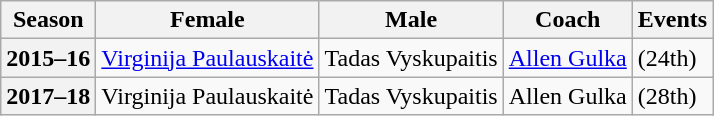<table class="wikitable">
<tr>
<th scope="col">Season</th>
<th scope="col">Female</th>
<th scope="col">Male</th>
<th scope="col">Coach</th>
<th scope="col">Events</th>
</tr>
<tr>
<th scope="row">2015–16</th>
<td><a href='#'>Virginija Paulauskaitė</a></td>
<td>Tadas Vyskupaitis</td>
<td><a href='#'>Allen Gulka</a></td>
<td> (24th)</td>
</tr>
<tr>
<th scope="row">2017–18</th>
<td>Virginija Paulauskaitė</td>
<td>Tadas Vyskupaitis</td>
<td>Allen Gulka</td>
<td> (28th)</td>
</tr>
</table>
